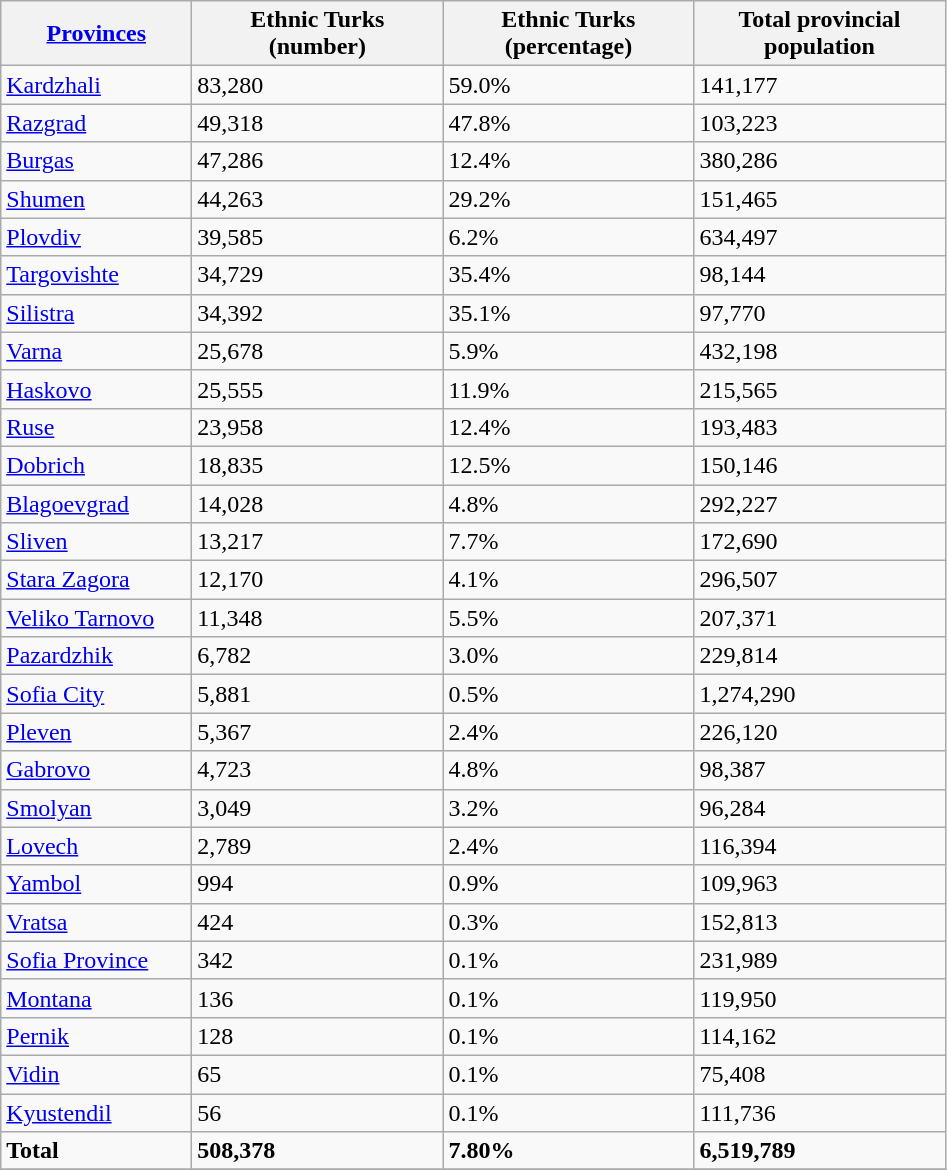<table class="wikitable sortable">
<tr>
<th style="width:90pt;"><a href='#'>Provinces</a></th>
<th style="width:120pt;">Ethnic Turks<br>(number)</th>
<th style="width:120pt;">Ethnic Turks<br>(percentage)</th>
<th style="width:120pt;">Total provincial population</th>
</tr>
<tr>
<td><a href='#'>Kardzhali</a></td>
<td>83,280</td>
<td>59.0%</td>
<td>141,177</td>
</tr>
<tr>
<td><a href='#'>Razgrad</a></td>
<td>49,318</td>
<td>47.8%</td>
<td>103,223</td>
</tr>
<tr>
<td><a href='#'>Burgas</a></td>
<td>47,286</td>
<td>12.4%</td>
<td>380,286</td>
</tr>
<tr>
<td><a href='#'>Shumen</a></td>
<td>44,263</td>
<td>29.2%</td>
<td>151,465</td>
</tr>
<tr>
<td><a href='#'>Plovdiv</a></td>
<td>39,585</td>
<td>6.2%</td>
<td>634,497</td>
</tr>
<tr>
<td><a href='#'>Targovishte</a></td>
<td>34,729</td>
<td>35.4%</td>
<td>98,144</td>
</tr>
<tr>
<td><a href='#'>Silistra</a></td>
<td>34,392</td>
<td>35.1%</td>
<td>97,770</td>
</tr>
<tr>
<td><a href='#'>Varna</a></td>
<td>25,678</td>
<td>5.9%</td>
<td>432,198</td>
</tr>
<tr>
<td><a href='#'>Haskovo</a></td>
<td>25,555</td>
<td>11.9%</td>
<td>215,565</td>
</tr>
<tr>
<td><a href='#'>Ruse</a></td>
<td>23,958</td>
<td>12.4%</td>
<td>193,483</td>
</tr>
<tr>
<td><a href='#'>Dobrich</a></td>
<td>18,835</td>
<td>12.5%</td>
<td>150,146</td>
</tr>
<tr>
<td><a href='#'>Blagoevgrad</a></td>
<td>14,028</td>
<td>4.8%</td>
<td>292,227</td>
</tr>
<tr>
<td><a href='#'>Sliven</a></td>
<td>13,217</td>
<td>7.7%</td>
<td>172,690</td>
</tr>
<tr>
<td><a href='#'>Stara Zagora</a></td>
<td>12,170</td>
<td>4.1%</td>
<td>296,507</td>
</tr>
<tr>
<td><a href='#'>Veliko Tarnovo</a></td>
<td>11,348</td>
<td>5.5%</td>
<td>207,371</td>
</tr>
<tr>
<td><a href='#'>Pazardzhik</a></td>
<td>6,782</td>
<td>3.0%</td>
<td>229,814</td>
</tr>
<tr>
<td><a href='#'>Sofia City</a></td>
<td>5,881</td>
<td>0.5%</td>
<td>1,274,290</td>
</tr>
<tr>
<td><a href='#'>Pleven</a></td>
<td>5,367</td>
<td>2.4%</td>
<td>226,120</td>
</tr>
<tr>
<td><a href='#'>Gabrovo</a></td>
<td>4,723</td>
<td>4.8%</td>
<td>98,387</td>
</tr>
<tr>
<td><a href='#'>Smolyan</a></td>
<td>3,049</td>
<td>3.2%</td>
<td>96,284</td>
</tr>
<tr>
<td><a href='#'>Lovech</a></td>
<td>2,789</td>
<td>2.4%</td>
<td>116,394</td>
</tr>
<tr>
<td><a href='#'>Yambol</a></td>
<td>994</td>
<td>0.9%</td>
<td>109,963</td>
</tr>
<tr>
<td><a href='#'>Vratsa</a></td>
<td>424</td>
<td>0.3%</td>
<td>152,813</td>
</tr>
<tr>
<td><a href='#'>Sofia Province</a></td>
<td>342</td>
<td>0.1%</td>
<td>231,989</td>
</tr>
<tr>
<td><a href='#'>Montana</a></td>
<td>136</td>
<td>0.1%</td>
<td>119,950</td>
</tr>
<tr>
<td><a href='#'>Pernik</a></td>
<td>128</td>
<td>0.1%</td>
<td>114,162</td>
</tr>
<tr>
<td><a href='#'>Vidin</a></td>
<td>65</td>
<td>0.1%</td>
<td>75,408</td>
</tr>
<tr>
<td><a href='#'>Kyustendil</a></td>
<td>56</td>
<td>0.1%</td>
<td>111,736</td>
</tr>
<tr>
<td><strong>Total</strong></td>
<td><strong>508,378</strong></td>
<td><strong>7.80%</strong></td>
<td><strong>6,519,789</strong></td>
</tr>
<tr>
</tr>
</table>
